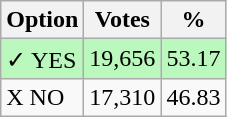<table class="wikitable">
<tr>
<th>Option</th>
<th>Votes</th>
<th>%</th>
</tr>
<tr>
<td style=background:#bbf8be>✓ YES</td>
<td style=background:#bbf8be>19,656</td>
<td style=background:#bbf8be>53.17</td>
</tr>
<tr>
<td>X NO</td>
<td>17,310</td>
<td>46.83</td>
</tr>
</table>
